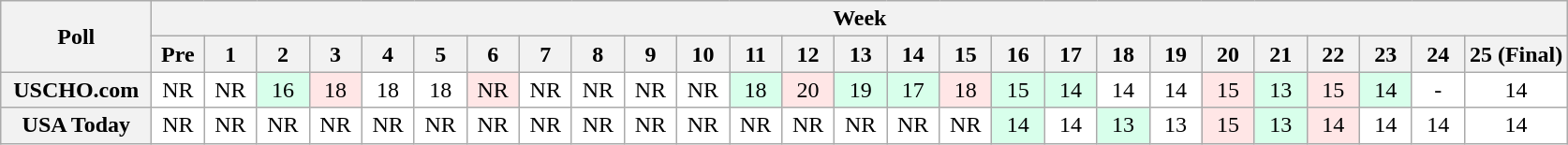<table class="wikitable" style="white-space:nowrap;">
<tr>
<th scope="col" width="100" rowspan="2">Poll</th>
<th colspan="26">Week</th>
</tr>
<tr>
<th scope="col" width="30">Pre</th>
<th scope="col" width="30">1</th>
<th scope="col" width="30">2</th>
<th scope="col" width="30">3</th>
<th scope="col" width="30">4</th>
<th scope="col" width="30">5</th>
<th scope="col" width="30">6</th>
<th scope="col" width="30">7</th>
<th scope="col" width="30">8</th>
<th scope="col" width="30">9</th>
<th scope="col" width="30">10</th>
<th scope="col" width="30">11</th>
<th scope="col" width="30">12</th>
<th scope="col" width="30">13</th>
<th scope="col" width="30">14</th>
<th scope="col" width="30">15</th>
<th scope="col" width="30">16</th>
<th scope="col" width="30">17</th>
<th scope="col" width="30">18</th>
<th scope="col" width="30">19</th>
<th scope="col" width="30">20</th>
<th scope="col" width="30">21</th>
<th scope="col" width="30">22</th>
<th scope="col" width="30">23</th>
<th scope="col" width="30">24</th>
<th scope="col" width="30">25 (Final)</th>
</tr>
<tr style="text-align:center;">
<th>USCHO.com</th>
<td bgcolor=FFFFFF>NR</td>
<td bgcolor=FFFFFF>NR</td>
<td bgcolor=D8FFEB>16</td>
<td bgcolor=FFE6E6>18</td>
<td bgcolor=FFFFFF>18</td>
<td bgcolor=FFFFFF>18</td>
<td bgcolor=FFE6E6>NR</td>
<td bgcolor=FFFFFF>NR</td>
<td bgcolor=FFFFFF>NR</td>
<td bgcolor=FFFFFF>NR</td>
<td bgcolor=FFFFFF>NR</td>
<td bgcolor=D8FFEB>18</td>
<td bgcolor=FFE6E6>20</td>
<td bgcolor=D8FFEB>19</td>
<td bgcolor=D8FFEB>17</td>
<td bgcolor=FFE6E6>18</td>
<td bgcolor=D8FFEB>15</td>
<td bgcolor=D8FFEB>14</td>
<td bgcolor=FFFFFF>14</td>
<td bgcolor=FFFFFF>14</td>
<td bgcolor=FFE6E6>15</td>
<td bgcolor=D8FFEB>13</td>
<td bgcolor=FFE6E6>15</td>
<td bgcolor=D8FFEB>14</td>
<td bgcolor=FFFFFF>-</td>
<td bgcolor=FFFFFF>14</td>
</tr>
<tr style="text-align:center;">
<th>USA Today</th>
<td bgcolor=FFFFFF>NR</td>
<td bgcolor=FFFFFF>NR</td>
<td bgcolor=FFFFFF>NR</td>
<td bgcolor=FFFFFF>NR</td>
<td bgcolor=FFFFFF>NR</td>
<td bgcolor=FFFFFF>NR</td>
<td bgcolor=FFFFFF>NR</td>
<td bgcolor=FFFFFF>NR</td>
<td bgcolor=FFFFFF>NR</td>
<td bgcolor=FFFFFF>NR</td>
<td bgcolor=FFFFFF>NR</td>
<td bgcolor=FFFFFF>NR</td>
<td bgcolor=FFFFFF>NR</td>
<td bgcolor=FFFFFF>NR</td>
<td bgcolor=FFFFFF>NR</td>
<td bgcolor=FFFFFF>NR</td>
<td bgcolor=D8FFEB>14</td>
<td bgcolor=FFFFFF>14</td>
<td bgcolor=D8FFEB>13</td>
<td bgcolor=FFFFFF>13</td>
<td bgcolor=FFE6E6>15</td>
<td bgcolor=D8FFEB>13</td>
<td bgcolor=FFE6E6>14</td>
<td bgcolor=FFFFFF>14</td>
<td bgcolor=FFFFFF>14</td>
<td bgcolor=FFFFFF>14</td>
</tr>
</table>
